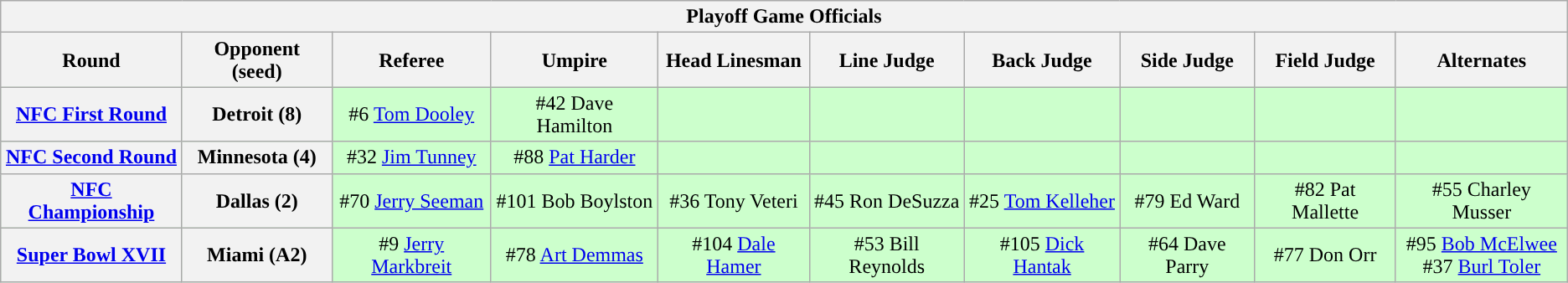<table class="wikitable" style="text-align:center">
<tr>
<th colspan="10">Playoff Game Officials</th>
</tr>
<tr>
<th>Round</th>
<th>Opponent (seed)</th>
<th>Referee</th>
<th>Umpire</th>
<th>Head Linesman</th>
<th>Line Judge</th>
<th>Back Judge</th>
<th>Side Judge</th>
<th>Field Judge</th>
<th>Alternates</th>
</tr>
<tr style="background:#cfc">
<th><a href='#'>NFC First Round</a></th>
<th>Detroit (8)</th>
<td>#6 <a href='#'>Tom Dooley</a></td>
<td>#42 Dave Hamilton</td>
<td></td>
<td></td>
<td></td>
<td></td>
<td></td>
<td></td>
</tr>
<tr style="background:#cfc">
<th><a href='#'>NFC Second Round</a></th>
<th>Minnesota (4)</th>
<td>#32 <a href='#'>Jim Tunney</a></td>
<td>#88 <a href='#'>Pat Harder</a></td>
<td></td>
<td></td>
<td></td>
<td></td>
<td></td>
<td></td>
</tr>
<tr style="background:#cfc">
<th><a href='#'>NFC Championship</a></th>
<th>Dallas (2)</th>
<td>#70 <a href='#'>Jerry Seeman</a></td>
<td>#101 Bob Boylston</td>
<td>#36 Tony Veteri</td>
<td>#45 Ron DeSuzza</td>
<td>#25 <a href='#'>Tom Kelleher</a></td>
<td>#79 Ed Ward</td>
<td>#82 Pat Mallette</td>
<td>#55 Charley Musser</td>
</tr>
<tr style="background:#cfc">
<th><a href='#'>Super Bowl XVII</a></th>
<th>Miami (A2)</th>
<td>#9 <a href='#'>Jerry Markbreit</a></td>
<td>#78 <a href='#'>Art Demmas</a></td>
<td>#104 <a href='#'>Dale Hamer</a></td>
<td>#53 Bill Reynolds</td>
<td>#105 <a href='#'>Dick Hantak</a></td>
<td>#64 Dave Parry</td>
<td>#77 Don Orr</td>
<td>#95 <a href='#'>Bob McElwee</a><br>#37 <a href='#'>Burl Toler</a></td>
</tr>
</table>
